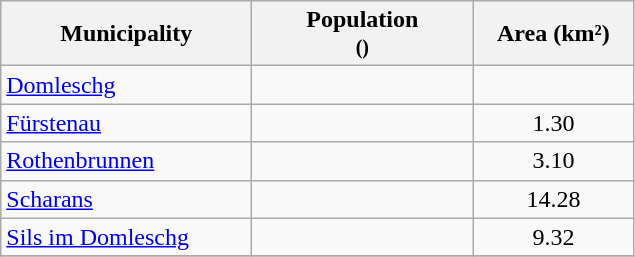<table class="wikitable">
<tr>
<th width="160">Municipality</th>
<th width="140">Population <br><small>()</small></th>
<th width="100">Area (km²)</th>
</tr>
<tr>
<td><a href='#'>Domleschg</a></td>
<td align="center"></td>
<td align="center"></td>
</tr>
<tr>
<td><a href='#'>Fürstenau</a></td>
<td align="center"></td>
<td align="center">1.30</td>
</tr>
<tr>
<td><a href='#'>Rothenbrunnen</a></td>
<td align="center"></td>
<td align="center">3.10</td>
</tr>
<tr>
<td><a href='#'>Scharans</a></td>
<td align="center"></td>
<td align="center">14.28</td>
</tr>
<tr>
<td><a href='#'>Sils im Domleschg</a></td>
<td align="center"></td>
<td align="center">9.32</td>
</tr>
<tr>
</tr>
</table>
